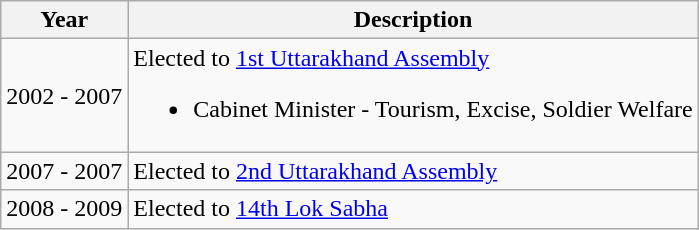<table class="wikitable">
<tr>
<th>Year</th>
<th>Description</th>
</tr>
<tr>
<td>2002 - 2007</td>
<td>Elected to <a href='#'>1st Uttarakhand Assembly</a><br><ul><li>Cabinet Minister - Tourism, Excise, Soldier Welfare</li></ul></td>
</tr>
<tr>
<td>2007 - 2007</td>
<td>Elected to <a href='#'>2nd Uttarakhand Assembly</a></td>
</tr>
<tr>
<td>2008 - 2009</td>
<td>Elected to <a href='#'>14th Lok Sabha</a></td>
</tr>
</table>
